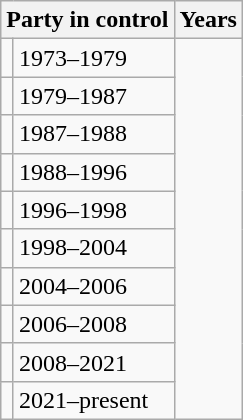<table class="wikitable">
<tr>
<th colspan=2>Party in control</th>
<th>Years</th>
</tr>
<tr>
<td></td>
<td>1973–1979</td>
</tr>
<tr>
<td></td>
<td>1979–1987</td>
</tr>
<tr>
<td></td>
<td>1987–1988</td>
</tr>
<tr>
<td></td>
<td>1988–1996</td>
</tr>
<tr>
<td></td>
<td>1996–1998</td>
</tr>
<tr>
<td></td>
<td>1998–2004</td>
</tr>
<tr>
<td></td>
<td>2004–2006</td>
</tr>
<tr>
<td></td>
<td>2006–2008</td>
</tr>
<tr>
<td></td>
<td>2008–2021</td>
</tr>
<tr>
<td></td>
<td>2021–present</td>
</tr>
</table>
